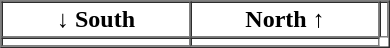<table border="1" cellpadding="2" cellspacing="0">
<tr>
<th>↓ South</th>
<th>North ↑</th>
<th></th>
</tr>
<tr>
<td align="center" width="120pt"></td>
<td align="center" width="120pt"></td>
</tr>
</table>
